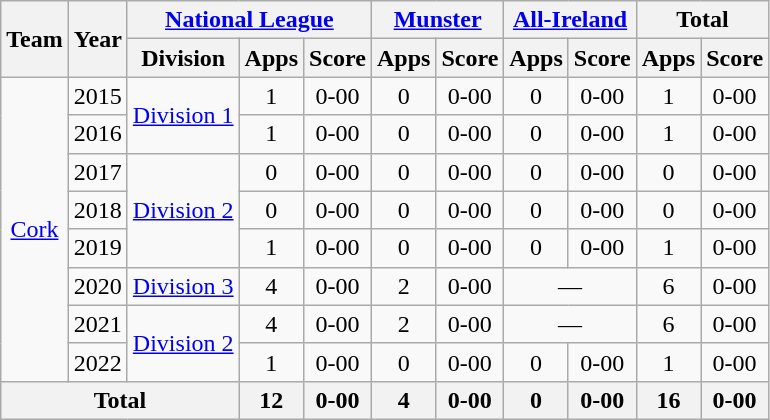<table class="wikitable" style="text-align:center">
<tr>
<th rowspan="2">Team</th>
<th rowspan="2">Year</th>
<th colspan="3"><a href='#'>National League</a></th>
<th colspan="2"><a href='#'>Munster</a></th>
<th colspan="2"><a href='#'>All-Ireland</a></th>
<th colspan="2">Total</th>
</tr>
<tr>
<th>Division</th>
<th>Apps</th>
<th>Score</th>
<th>Apps</th>
<th>Score</th>
<th>Apps</th>
<th>Score</th>
<th>Apps</th>
<th>Score</th>
</tr>
<tr>
<td rowspan="8"><a href='#'>Cork</a></td>
<td>2015</td>
<td rowspan="2"><a href='#'>Division 1</a></td>
<td>1</td>
<td>0-00</td>
<td>0</td>
<td>0-00</td>
<td>0</td>
<td>0-00</td>
<td>1</td>
<td>0-00</td>
</tr>
<tr>
<td>2016</td>
<td>1</td>
<td>0-00</td>
<td>0</td>
<td>0-00</td>
<td>0</td>
<td>0-00</td>
<td>1</td>
<td>0-00</td>
</tr>
<tr>
<td>2017</td>
<td rowspan="3"><a href='#'>Division 2</a></td>
<td>0</td>
<td>0-00</td>
<td>0</td>
<td>0-00</td>
<td>0</td>
<td>0-00</td>
<td>0</td>
<td>0-00</td>
</tr>
<tr>
<td>2018</td>
<td>0</td>
<td>0-00</td>
<td>0</td>
<td>0-00</td>
<td>0</td>
<td>0-00</td>
<td>0</td>
<td>0-00</td>
</tr>
<tr>
<td>2019</td>
<td>1</td>
<td>0-00</td>
<td>0</td>
<td>0-00</td>
<td>0</td>
<td>0-00</td>
<td>1</td>
<td>0-00</td>
</tr>
<tr>
<td>2020</td>
<td rowspan="1"><a href='#'>Division 3</a></td>
<td>4</td>
<td>0-00</td>
<td>2</td>
<td>0-00</td>
<td colspan=2>—</td>
<td>6</td>
<td>0-00</td>
</tr>
<tr>
<td>2021</td>
<td rowspan="2"><a href='#'>Division 2</a></td>
<td>4</td>
<td>0-00</td>
<td>2</td>
<td>0-00</td>
<td colspan=2>—</td>
<td>6</td>
<td>0-00</td>
</tr>
<tr>
<td>2022</td>
<td>1</td>
<td>0-00</td>
<td>0</td>
<td>0-00</td>
<td>0</td>
<td>0-00</td>
<td>1</td>
<td>0-00</td>
</tr>
<tr>
<th colspan="3">Total</th>
<th>12</th>
<th>0-00</th>
<th>4</th>
<th>0-00</th>
<th>0</th>
<th>0-00</th>
<th>16</th>
<th>0-00</th>
</tr>
</table>
